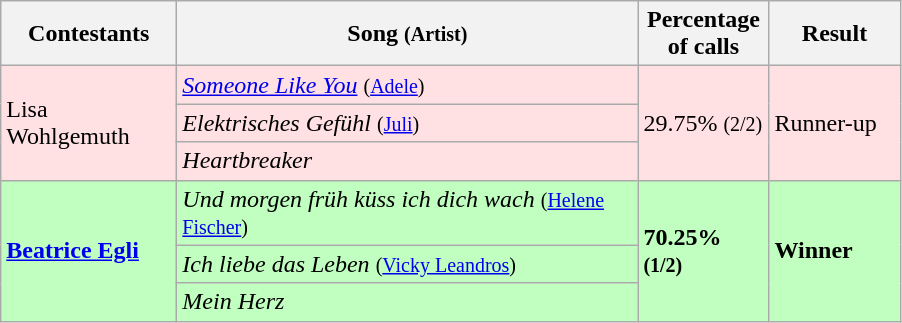<table class="wikitable">
<tr>
<th style="width:110px;">Contestants</th>
<th style="width:300px;">Song <small>(Artist)</small></th>
<th style="width:80px;">Percentage of calls</th>
<th style="width:80px;">Result</th>
</tr>
<tr bgcolor="#FFE1E4">
<td align="left" rowspan=3>Lisa Wohlgemuth</td>
<td align="left"><em><a href='#'>Someone Like You</a></em> <small>(<a href='#'>Adele</a>)</small></td>
<td rowspan=3>29.75% <small>(2/2)</small></td>
<td rowspan=3>Runner-up</td>
</tr>
<tr bgcolor="#FFE1E4">
<td align="left"><em>Elektrisches Gefühl</em> <small>(<a href='#'>Juli</a>)</small></td>
</tr>
<tr bgcolor="#FFE1E4">
<td align="left"><em>Heartbreaker</em></td>
</tr>
<tr style="background:#c1ffc1;">
<td align="left" rowspan=3><strong><a href='#'>Beatrice Egli</a></strong></td>
<td align="left"><em>Und morgen früh küss ich dich wach</em> <small>(<a href='#'>Helene Fischer</a>)</small></td>
<td rowspan=3><strong>70.25% <small>(1/2)</small> </strong></td>
<td rowspan=3><strong>Winner</strong></td>
</tr>
<tr style="background:#c1ffc1;">
<td align="left"><em>Ich liebe das Leben</em> <small>(<a href='#'>Vicky Leandros</a>)</small></td>
</tr>
<tr style="background:#c1ffc1;">
<td align="left"><em>Mein Herz</em></td>
</tr>
</table>
